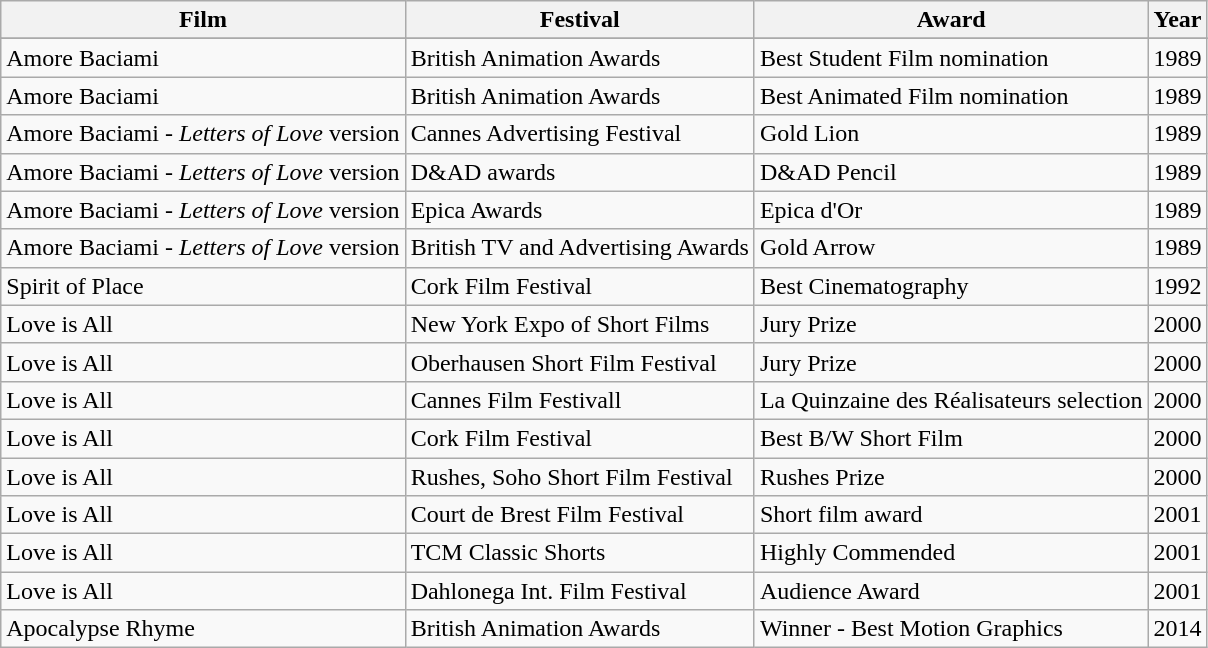<table class="wikitable">
<tr>
<th>Film</th>
<th>Festival</th>
<th>Award</th>
<th>Year</th>
</tr>
<tr>
</tr>
<tr>
<td>Amore Baciami</td>
<td>British Animation Awards</td>
<td>Best Student Film nomination</td>
<td>1989</td>
</tr>
<tr>
<td>Amore Baciami</td>
<td>British Animation Awards</td>
<td>Best Animated Film nomination</td>
<td>1989</td>
</tr>
<tr>
<td>Amore Baciami - <em>Letters of Love</em> version</td>
<td>Cannes Advertising Festival</td>
<td>Gold Lion</td>
<td>1989</td>
</tr>
<tr>
<td>Amore Baciami - <em>Letters of Love</em> version</td>
<td>D&AD awards</td>
<td>D&AD Pencil</td>
<td>1989</td>
</tr>
<tr>
<td>Amore Baciami - <em>Letters of Love</em> version</td>
<td>Epica Awards</td>
<td>Epica d'Or</td>
<td>1989</td>
</tr>
<tr>
<td>Amore Baciami - <em>Letters of Love</em> version</td>
<td>British TV and Advertising Awards</td>
<td>Gold Arrow</td>
<td>1989</td>
</tr>
<tr>
<td>Spirit of Place</td>
<td>Cork Film Festival</td>
<td>Best Cinematography</td>
<td>1992</td>
</tr>
<tr>
<td>Love is All</td>
<td>New York Expo of Short Films</td>
<td>Jury Prize</td>
<td>2000</td>
</tr>
<tr>
<td>Love is All</td>
<td>Oberhausen Short Film Festival</td>
<td>Jury Prize</td>
<td>2000</td>
</tr>
<tr>
<td>Love is All</td>
<td>Cannes Film Festivall</td>
<td>La Quinzaine des Réalisateurs selection</td>
<td>2000</td>
</tr>
<tr>
<td>Love is All</td>
<td>Cork Film Festival</td>
<td>Best B/W Short Film</td>
<td>2000</td>
</tr>
<tr>
<td>Love is All</td>
<td>Rushes, Soho Short Film Festival</td>
<td>Rushes Prize</td>
<td>2000</td>
</tr>
<tr>
<td>Love is All</td>
<td>Court de Brest Film Festival</td>
<td>Short film award</td>
<td>2001</td>
</tr>
<tr>
<td>Love is All</td>
<td>TCM Classic Shorts</td>
<td>Highly Commended</td>
<td>2001</td>
</tr>
<tr>
<td>Love is All</td>
<td>Dahlonega Int. Film Festival</td>
<td>Audience Award</td>
<td>2001</td>
</tr>
<tr>
<td>Apocalypse Rhyme</td>
<td>British Animation Awards</td>
<td>Winner - Best Motion Graphics</td>
<td>2014</td>
</tr>
</table>
